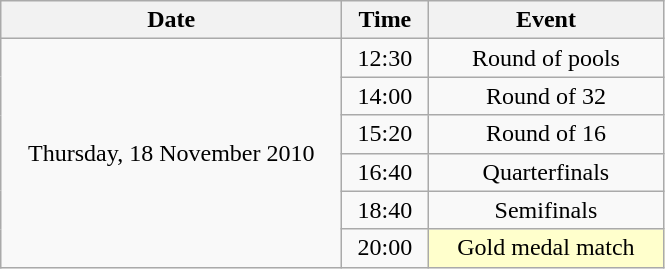<table class = "wikitable" style="text-align:center;">
<tr>
<th width=220>Date</th>
<th width=50>Time</th>
<th width=150>Event</th>
</tr>
<tr>
<td rowspan=6>Thursday, 18 November 2010</td>
<td>12:30</td>
<td>Round of pools</td>
</tr>
<tr>
<td>14:00</td>
<td>Round of 32</td>
</tr>
<tr>
<td>15:20</td>
<td>Round of 16</td>
</tr>
<tr>
<td>16:40</td>
<td>Quarterfinals</td>
</tr>
<tr>
<td>18:40</td>
<td>Semifinals</td>
</tr>
<tr>
<td>20:00</td>
<td bgcolor=ffffcc>Gold medal match</td>
</tr>
</table>
